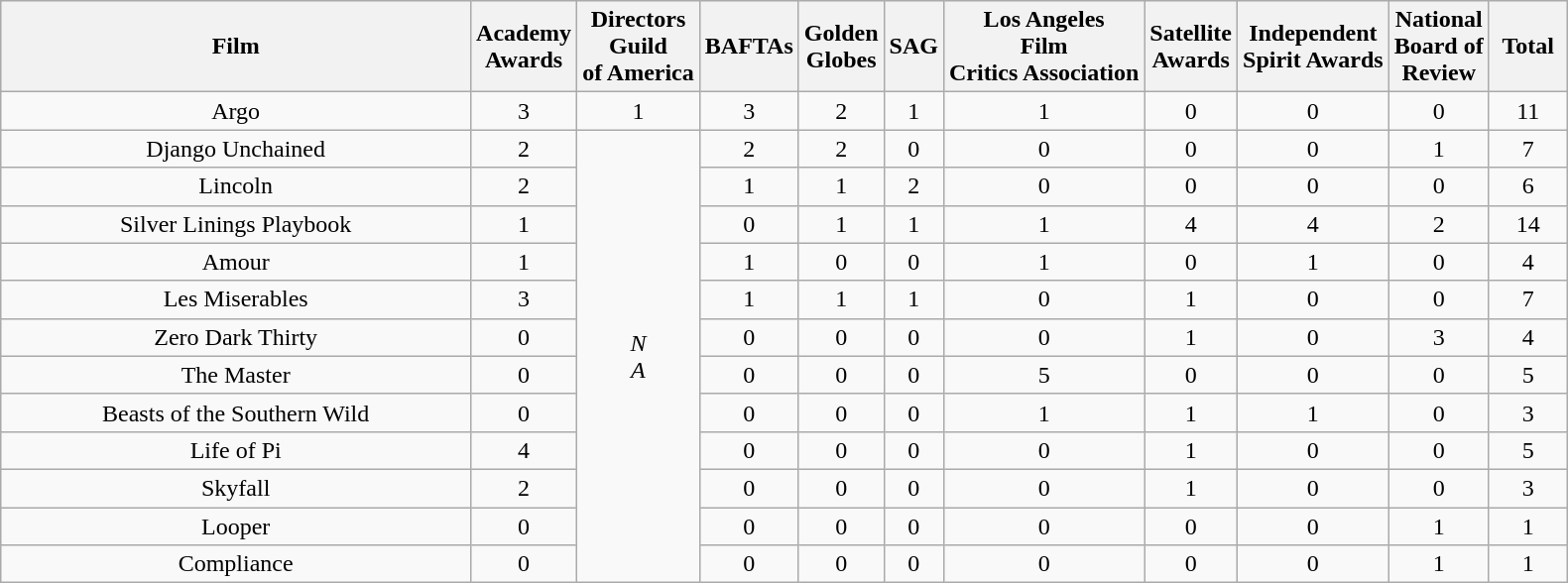<table class="wikitable"  style="text-align:center;">
<tr>
<th style="width:30%">Film</th>
<th>Academy <br> Awards</th>
<th>Directors <br> Guild <br> of America</th>
<th>BAFTAs</th>
<th>Golden <br> Globes</th>
<th>SAG</th>
<th>Los Angeles <br> Film <br> Critics Association</th>
<th>Satellite <br> Awards</th>
<th>Independent <br> Spirit Awards</th>
<th>National <br> Board of <br> Review</th>
<th style="width:5%">Total</th>
</tr>
<tr>
<td>Argo</td>
<td>3</td>
<td>1</td>
<td>3</td>
<td>2</td>
<td>1</td>
<td>1</td>
<td>0</td>
<td>0</td>
<td>0</td>
<td>11</td>
</tr>
<tr>
<td>Django Unchained</td>
<td>2</td>
<td rowspan=12><em>N <br> A</em></td>
<td>2</td>
<td>2</td>
<td>0</td>
<td>0</td>
<td>0</td>
<td>0</td>
<td>1</td>
<td>7</td>
</tr>
<tr>
<td>Lincoln</td>
<td>2</td>
<td>1</td>
<td>1</td>
<td>2</td>
<td>0</td>
<td>0</td>
<td>0</td>
<td>0</td>
<td>6</td>
</tr>
<tr>
<td>Silver Linings Playbook</td>
<td>1</td>
<td>0</td>
<td>1</td>
<td>1</td>
<td>1</td>
<td>4</td>
<td>4</td>
<td>2</td>
<td>14</td>
</tr>
<tr>
<td>Amour</td>
<td>1</td>
<td>1</td>
<td>0</td>
<td>0</td>
<td>1</td>
<td>0</td>
<td>1</td>
<td>0</td>
<td>4</td>
</tr>
<tr>
<td>Les Miserables</td>
<td>3</td>
<td>1</td>
<td>1</td>
<td>1</td>
<td>0</td>
<td>1</td>
<td>0</td>
<td>0</td>
<td>7</td>
</tr>
<tr>
<td>Zero Dark Thirty</td>
<td>0</td>
<td>0</td>
<td>0</td>
<td>0</td>
<td>0</td>
<td>1</td>
<td>0</td>
<td>3</td>
<td>4</td>
</tr>
<tr>
<td>The Master</td>
<td>0</td>
<td>0</td>
<td>0</td>
<td>0</td>
<td>5</td>
<td>0</td>
<td>0</td>
<td>0</td>
<td>5</td>
</tr>
<tr>
<td>Beasts of the Southern Wild</td>
<td>0</td>
<td>0</td>
<td>0</td>
<td>0</td>
<td>1</td>
<td>1</td>
<td>1</td>
<td>0</td>
<td>3</td>
</tr>
<tr>
<td>Life of Pi</td>
<td>4</td>
<td>0</td>
<td>0</td>
<td>0</td>
<td>0</td>
<td>1</td>
<td>0</td>
<td>0</td>
<td>5</td>
</tr>
<tr>
<td>Skyfall</td>
<td>2</td>
<td>0</td>
<td>0</td>
<td>0</td>
<td>0</td>
<td>1</td>
<td>0</td>
<td>0</td>
<td>3</td>
</tr>
<tr>
<td>Looper</td>
<td>0</td>
<td>0</td>
<td>0</td>
<td>0</td>
<td>0</td>
<td>0</td>
<td>0</td>
<td>1</td>
<td>1</td>
</tr>
<tr>
<td>Compliance</td>
<td>0</td>
<td>0</td>
<td>0</td>
<td>0</td>
<td>0</td>
<td>0</td>
<td>0</td>
<td>1</td>
<td>1</td>
</tr>
</table>
